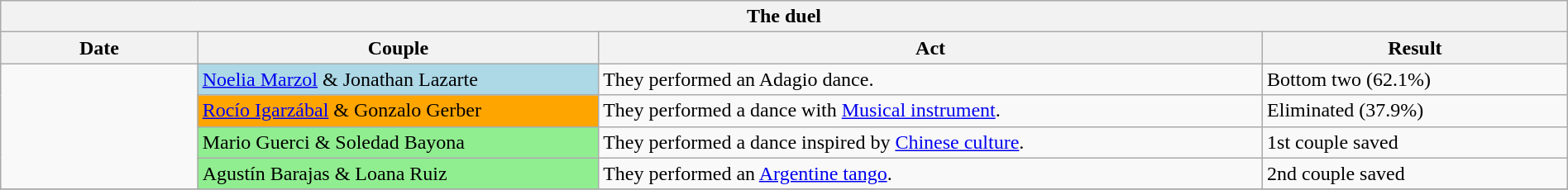<table class="wikitable collapsible collapsed" style="text-align: align; width: 100%;">
<tr>
<th colspan="11" style="with: 100%;" align="center">The duel</th>
</tr>
<tr>
<th width=75>Date</th>
<th width=160>Couple</th>
<th width=270>Act</th>
<th width=120>Result</th>
</tr>
<tr>
<td rowspan="4"></td>
<td bgcolor="lightblue"><a href='#'>Noelia Marzol</a> & Jonathan Lazarte</td>
<td>They performed an Adagio dance.<br></td>
<td>Bottom two (62.1%)</td>
</tr>
<tr>
<td bgcolor="orange"><a href='#'>Rocío Igarzábal</a> & Gonzalo Gerber</td>
<td>They performed a dance with <a href='#'>Musical instrument</a>.<br></td>
<td>Eliminated (37.9%)</td>
</tr>
<tr>
<td bgcolor="lightgreen">Mario Guerci & Soledad Bayona</td>
<td>They performed a dance inspired by <a href='#'>Chinese culture</a>.<br></td>
<td>1st couple saved</td>
</tr>
<tr>
<td bgcolor="lightgreen">Agustín Barajas & Loana Ruiz</td>
<td>They performed an <a href='#'>Argentine tango</a>.<br></td>
<td>2nd couple saved</td>
</tr>
<tr>
</tr>
</table>
